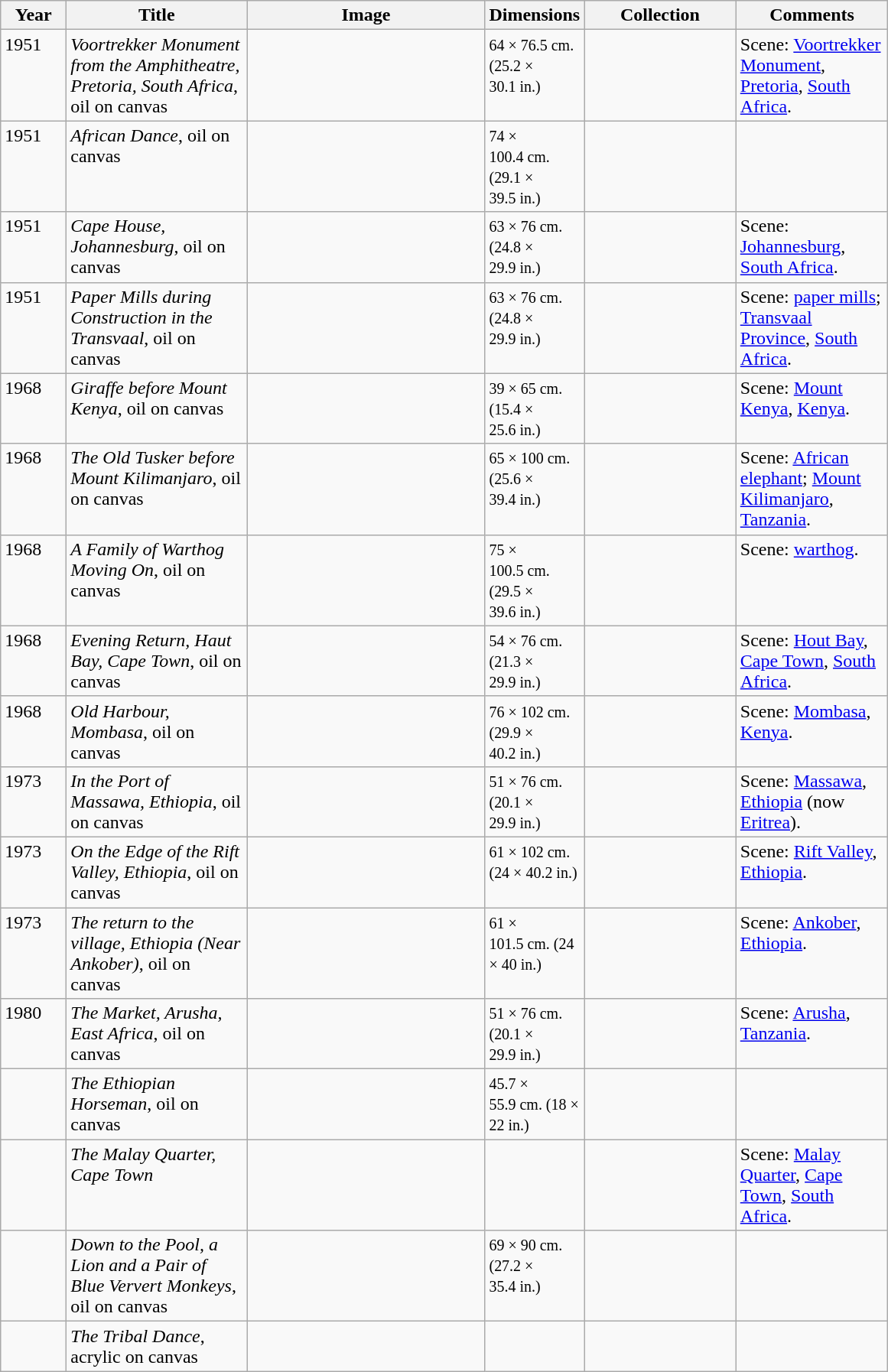<table class="wikitable sortable">
<tr>
<th scope="col" width="50">Year</th>
<th scope="col" width="150">Title</th>
<th scope="col" width="200">Image</th>
<th scope="col" width="50" ! data-sort-type = "number">Dimensions</th>
<th scope="col" width="125">Collection</th>
<th scope="col" width="125">Comments</th>
</tr>
<tr valign="top">
<td>1951</td>
<td><em>Voortrekker Monument from the Amphitheatre, Pretoria, South Africa</em>, oil on canvas</td>
<td></td>
<td><small>64 × 76.5 cm. (25.2 × 30.1 in.)</small></td>
<td></td>
<td>Scene: <a href='#'>Voortrekker Monument</a>, <a href='#'>Pretoria</a>, <a href='#'>South Africa</a>.</td>
</tr>
<tr valign="top">
<td>1951</td>
<td><em>African Dance</em>, oil on canvas</td>
<td></td>
<td><small>74 × 100.4 cm. (29.1 × 39.5 in.)</small></td>
<td></td>
<td></td>
</tr>
<tr valign="top">
<td>1951</td>
<td><em>Cape House, Johannesburg</em>, oil on canvas</td>
<td></td>
<td><small>63 × 76 cm. (24.8 × 29.9 in.)</small></td>
<td></td>
<td>Scene: <a href='#'>Johannesburg</a>, <a href='#'>South Africa</a>.</td>
</tr>
<tr valign="top">
<td>1951</td>
<td><em>Paper Mills during Construction in the Transvaal</em>, oil on canvas</td>
<td></td>
<td><small>63 × 76 cm. (24.8 × 29.9 in.)</small></td>
<td></td>
<td>Scene: <a href='#'>paper mills</a>; <a href='#'>Transvaal Province</a>, <a href='#'>South Africa</a>.</td>
</tr>
<tr valign="top">
<td>1968</td>
<td><em>Giraffe before Mount Kenya</em>, oil on canvas</td>
<td></td>
<td><small>39 × 65 cm. (15.4 × 25.6 in.)</small></td>
<td></td>
<td>Scene: <a href='#'>Mount Kenya</a>, <a href='#'>Kenya</a>.</td>
</tr>
<tr valign="top">
<td>1968</td>
<td><em>The Old Tusker before Mount Kilimanjaro</em>, oil on canvas</td>
<td></td>
<td><small>65 × 100 cm. (25.6 × 39.4 in.)</small></td>
<td></td>
<td>Scene: <a href='#'>African elephant</a>; <a href='#'>Mount Kilimanjaro</a>, <a href='#'>Tanzania</a>.</td>
</tr>
<tr valign="top">
<td>1968</td>
<td><em>A Family of Warthog Moving On</em>, oil on canvas</td>
<td></td>
<td><small>75 × 100.5 cm. (29.5 × 39.6 in.)</small></td>
<td></td>
<td>Scene: <a href='#'>warthog</a>.</td>
</tr>
<tr valign="top">
<td>1968</td>
<td><em>Evening Return, Haut Bay, Cape Town</em>, oil on canvas</td>
<td></td>
<td><small>54 × 76 cm. (21.3 × 29.9 in.)</small></td>
<td></td>
<td>Scene: <a href='#'>Hout Bay</a>, <a href='#'>Cape Town</a>, <a href='#'>South Africa</a>.</td>
</tr>
<tr valign="top">
<td>1968</td>
<td><em>Old Harbour, Mombasa</em>, oil on canvas</td>
<td></td>
<td><small>76 × 102 cm. (29.9 × 40.2 in.)</small></td>
<td></td>
<td>Scene: <a href='#'>Mombasa</a>, <a href='#'>Kenya</a>.</td>
</tr>
<tr valign="top">
<td>1973</td>
<td><em>In the Port of Massawa, Ethiopia</em>, oil on canvas</td>
<td></td>
<td><small>51 × 76 cm. (20.1 × 29.9 in.)</small></td>
<td></td>
<td>Scene: <a href='#'>Massawa</a>, <a href='#'>Ethiopia</a> (now <a href='#'>Eritrea</a>).</td>
</tr>
<tr valign="top">
<td>1973</td>
<td><em>On the Edge of the Rift Valley, Ethiopia</em>, oil on canvas</td>
<td></td>
<td><small>61 × 102 cm. (24 × 40.2 in.)</small></td>
<td></td>
<td>Scene: <a href='#'>Rift Valley</a>, <a href='#'>Ethiopia</a>.</td>
</tr>
<tr valign="top">
<td>1973</td>
<td><em>The return to the village, Ethiopia (Near Ankober)</em>, oil on canvas</td>
<td></td>
<td><small>61 × 101.5 cm. (24 × 40 in.)</small></td>
<td></td>
<td>Scene: <a href='#'>Ankober</a>, <a href='#'>Ethiopia</a>.</td>
</tr>
<tr valign="top">
<td>1980</td>
<td><em>The Market, Arusha, East Africa</em>, oil on canvas</td>
<td></td>
<td><small>51 × 76 cm. (20.1 × 29.9 in.)</small></td>
<td></td>
<td>Scene: <a href='#'>Arusha</a>, <a href='#'>Tanzania</a>.</td>
</tr>
<tr valign="top">
<td></td>
<td><em>The Ethiopian Horseman</em>, oil on canvas</td>
<td></td>
<td><small>45.7 × 55.9 cm. (18 × 22 in.)</small></td>
<td></td>
<td></td>
</tr>
<tr valign="top">
<td></td>
<td><em>The Malay Quarter, Cape Town</em></td>
<td></td>
<td></td>
<td></td>
<td>Scene: <a href='#'>Malay Quarter</a>, <a href='#'>Cape Town</a>, <a href='#'>South Africa</a>.</td>
</tr>
<tr valign="top">
<td></td>
<td><em>Down to the Pool, a Lion and a Pair of Blue Ververt Monkeys</em>, oil on canvas</td>
<td></td>
<td><small>69 × 90 cm. (27.2 × 35.4 in.)</small></td>
<td></td>
<td></td>
</tr>
<tr valign="top">
<td></td>
<td><em>The Tribal Dance</em>, acrylic on canvas</td>
<td></td>
<td></td>
<td></td>
<td></td>
</tr>
</table>
